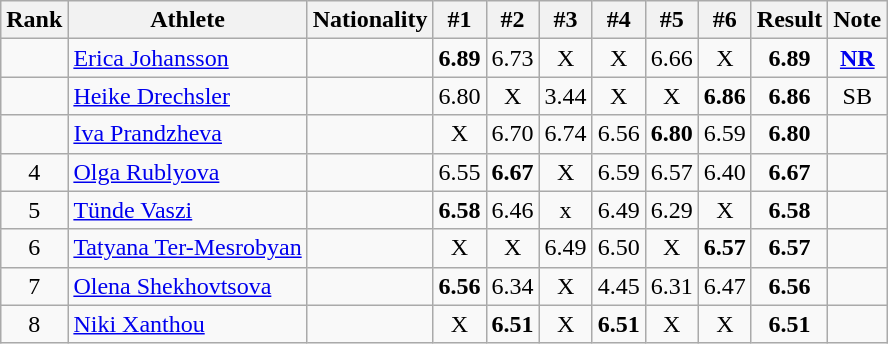<table class="wikitable sortable" style="text-align:center">
<tr>
<th>Rank</th>
<th>Athlete</th>
<th>Nationality</th>
<th>#1</th>
<th>#2</th>
<th>#3</th>
<th>#4</th>
<th>#5</th>
<th>#6</th>
<th>Result</th>
<th>Note</th>
</tr>
<tr>
<td></td>
<td align=left><a href='#'>Erica Johansson</a></td>
<td align=left></td>
<td><strong>6.89</strong></td>
<td>6.73</td>
<td>X</td>
<td>X</td>
<td>6.66</td>
<td>X</td>
<td><strong>6.89</strong></td>
<td><strong><a href='#'>NR</a></strong></td>
</tr>
<tr>
<td></td>
<td align=left><a href='#'>Heike Drechsler</a></td>
<td align=left></td>
<td>6.80</td>
<td>X</td>
<td>3.44</td>
<td>X</td>
<td>X</td>
<td><strong>6.86</strong></td>
<td><strong>6.86</strong></td>
<td>SB</td>
</tr>
<tr>
<td></td>
<td align=left><a href='#'>Iva Prandzheva</a></td>
<td align=left></td>
<td>X</td>
<td>6.70</td>
<td>6.74</td>
<td>6.56</td>
<td><strong>6.80</strong></td>
<td>6.59</td>
<td><strong>6.80</strong></td>
<td></td>
</tr>
<tr>
<td>4</td>
<td align=left><a href='#'>Olga Rublyova</a></td>
<td align=left></td>
<td>6.55</td>
<td><strong>6.67</strong></td>
<td>X</td>
<td>6.59</td>
<td>6.57</td>
<td>6.40</td>
<td><strong>6.67</strong></td>
<td></td>
</tr>
<tr>
<td>5</td>
<td align=left><a href='#'>Tünde Vaszi</a></td>
<td align=left></td>
<td><strong>6.58</strong></td>
<td>6.46</td>
<td>x</td>
<td>6.49</td>
<td>6.29</td>
<td>X</td>
<td><strong>6.58</strong></td>
<td></td>
</tr>
<tr>
<td>6</td>
<td align=left><a href='#'>Tatyana Ter-Mesrobyan</a></td>
<td align=left></td>
<td>X</td>
<td>X</td>
<td>6.49</td>
<td>6.50</td>
<td>X</td>
<td><strong>6.57</strong></td>
<td><strong>6.57</strong></td>
<td></td>
</tr>
<tr>
<td>7</td>
<td align=left><a href='#'>Olena Shekhovtsova</a></td>
<td align=left></td>
<td><strong>6.56</strong></td>
<td>6.34</td>
<td>X</td>
<td>4.45</td>
<td>6.31</td>
<td>6.47</td>
<td><strong>6.56</strong></td>
<td></td>
</tr>
<tr>
<td>8</td>
<td align=left><a href='#'>Niki Xanthou</a></td>
<td align=left></td>
<td>X</td>
<td><strong>6.51</strong></td>
<td>X</td>
<td><strong>6.51</strong></td>
<td>X</td>
<td>X</td>
<td><strong>6.51</strong></td>
<td></td>
</tr>
</table>
